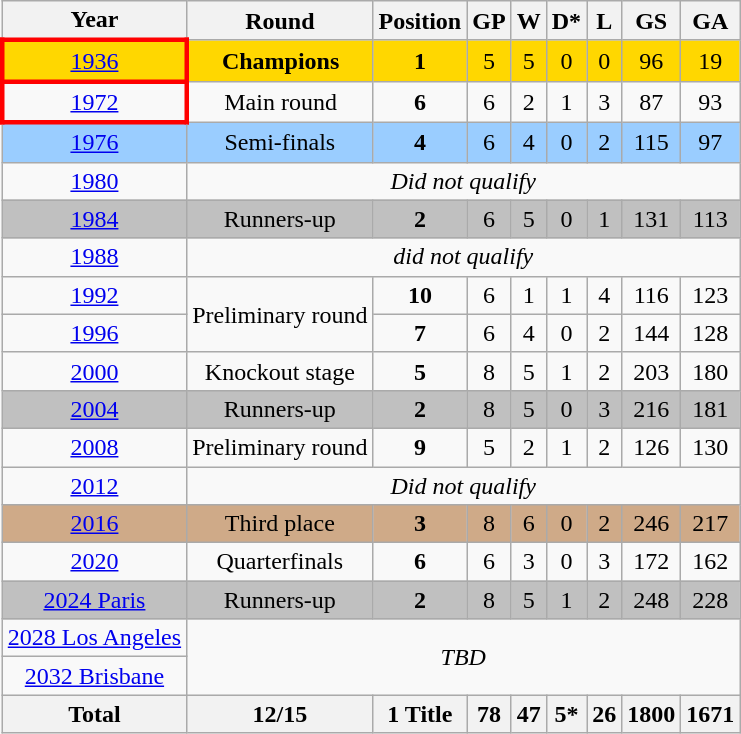<table class="wikitable" style="text-align: center;">
<tr>
<th>Year</th>
<th>Round</th>
<th>Position</th>
<th>GP</th>
<th>W</th>
<th>D*</th>
<th>L</th>
<th>GS</th>
<th>GA</th>
</tr>
<tr style="background:gold;">
<td style="border: 3px solid red"> <a href='#'>1936</a></td>
<td><strong>Champions</strong></td>
<td><strong>1</strong></td>
<td>5</td>
<td>5</td>
<td>0</td>
<td>0</td>
<td>96</td>
<td>19</td>
</tr>
<tr>
<td style="border: 3px solid red"> <a href='#'>1972</a></td>
<td>Main round</td>
<td><strong>6</strong></td>
<td>6</td>
<td>2</td>
<td>1</td>
<td>3</td>
<td>87</td>
<td>93</td>
</tr>
<tr bgcolor=9acdff>
<td> <a href='#'>1976</a></td>
<td>Semi-finals</td>
<td><strong>4</strong></td>
<td>6</td>
<td>4</td>
<td>0</td>
<td>2</td>
<td>115</td>
<td>97</td>
</tr>
<tr>
<td> <a href='#'>1980</a></td>
<td colspan=8><em>Did not qualify</em></td>
</tr>
<tr style="background:silver;">
<td> <a href='#'>1984</a></td>
<td>Runners-up</td>
<td><strong>2</strong></td>
<td>6</td>
<td>5</td>
<td>0</td>
<td>1</td>
<td>131</td>
<td>113</td>
</tr>
<tr>
<td> <a href='#'>1988</a></td>
<td colspan=8><em>did not qualify</em></td>
</tr>
<tr>
<td> <a href='#'>1992</a></td>
<td rowspan=2>Preliminary round</td>
<td><strong>10</strong></td>
<td>6</td>
<td>1</td>
<td>1</td>
<td>4</td>
<td>116</td>
<td>123</td>
</tr>
<tr>
<td> <a href='#'>1996</a></td>
<td><strong>7</strong></td>
<td>6</td>
<td>4</td>
<td>0</td>
<td>2</td>
<td>144</td>
<td>128</td>
</tr>
<tr>
<td> <a href='#'>2000</a></td>
<td>Knockout stage</td>
<td><strong>5</strong></td>
<td>8</td>
<td>5</td>
<td>1</td>
<td>2</td>
<td>203</td>
<td>180</td>
</tr>
<tr style="background:silver;">
<td> <a href='#'>2004</a></td>
<td>Runners-up</td>
<td><strong>2</strong></td>
<td>8</td>
<td>5</td>
<td>0</td>
<td>3</td>
<td>216</td>
<td>181</td>
</tr>
<tr>
<td> <a href='#'>2008</a></td>
<td>Preliminary round</td>
<td><strong>9</strong></td>
<td>5</td>
<td>2</td>
<td>1</td>
<td>2</td>
<td>126</td>
<td>130</td>
</tr>
<tr>
<td> <a href='#'>2012</a></td>
<td colspan=8><em>Did not qualify</em></td>
</tr>
<tr style="background:#cfaa88;">
<td> <a href='#'>2016</a></td>
<td>Third place</td>
<td><strong>3</strong></td>
<td>8</td>
<td>6</td>
<td>0</td>
<td>2</td>
<td>246</td>
<td>217</td>
</tr>
<tr>
<td> <a href='#'>2020</a></td>
<td>Quarterfinals</td>
<td><strong>6</strong></td>
<td>6</td>
<td>3</td>
<td>0</td>
<td>3</td>
<td>172</td>
<td>162</td>
</tr>
<tr style="background:silver;">
<td> <a href='#'>2024 Paris</a></td>
<td>Runners-up</td>
<td><strong>2</strong></td>
<td>8</td>
<td>5</td>
<td>1</td>
<td>2</td>
<td>248</td>
<td>228</td>
</tr>
<tr>
<td> <a href='#'>2028 Los Angeles</a></td>
<td colspan=9 rowspan=2><em>TBD</em></td>
</tr>
<tr>
<td> <a href='#'>2032 Brisbane</a></td>
</tr>
<tr>
<th>Total</th>
<th>12/15</th>
<th>1 Title</th>
<th>78</th>
<th>47</th>
<th>5*</th>
<th>26</th>
<th>1800</th>
<th>1671</th>
</tr>
</table>
